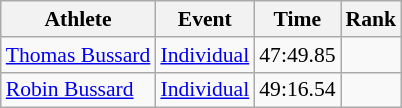<table class="wikitable" style="font-size:90%">
<tr>
<th>Athlete</th>
<th>Event</th>
<th>Time</th>
<th>Rank</th>
</tr>
<tr align=center>
<td align=left><a href='#'>Thomas Bussard</a></td>
<td align=left><a href='#'>Individual</a></td>
<td>47:49.85</td>
<td></td>
</tr>
<tr align=center>
<td align=left><a href='#'>Robin Bussard</a></td>
<td align=left><a href='#'>Individual</a></td>
<td>49:16.54</td>
<td></td>
</tr>
</table>
